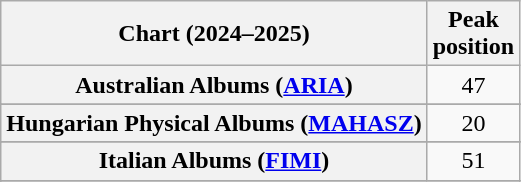<table class="wikitable sortable plainrowheaders" style="text-align:center">
<tr>
<th scope="col">Chart (2024–2025)</th>
<th scope="col">Peak<br>position</th>
</tr>
<tr>
<th scope="row">Australian Albums (<a href='#'>ARIA</a>)</th>
<td>47</td>
</tr>
<tr>
</tr>
<tr>
</tr>
<tr>
</tr>
<tr>
</tr>
<tr>
<th scope="row">Hungarian Physical Albums (<a href='#'>MAHASZ</a>)</th>
<td>20</td>
</tr>
<tr>
</tr>
<tr>
<th scope="row">Italian Albums (<a href='#'>FIMI</a>)</th>
<td>51</td>
</tr>
<tr>
</tr>
<tr>
</tr>
<tr>
</tr>
<tr>
</tr>
<tr>
</tr>
</table>
